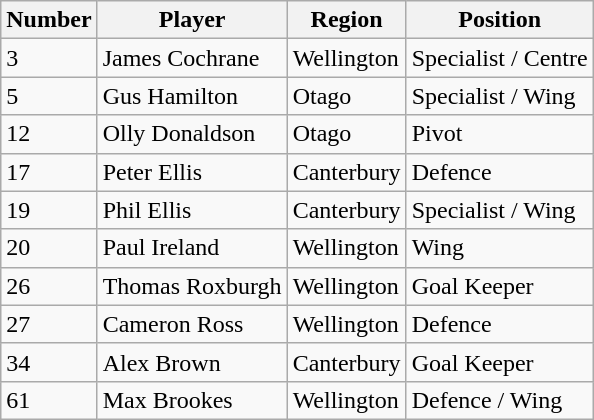<table class="wikitable">
<tr>
<th>Number</th>
<th>Player</th>
<th>Region</th>
<th>Position</th>
</tr>
<tr>
<td>3</td>
<td>James Cochrane</td>
<td>Wellington</td>
<td>Specialist / Centre</td>
</tr>
<tr>
<td>5</td>
<td>Gus Hamilton</td>
<td>Otago</td>
<td>Specialist / Wing</td>
</tr>
<tr>
<td>12</td>
<td>Olly Donaldson</td>
<td>Otago</td>
<td>Pivot</td>
</tr>
<tr>
<td>17</td>
<td>Peter Ellis</td>
<td>Canterbury</td>
<td>Defence</td>
</tr>
<tr>
<td>19</td>
<td>Phil Ellis</td>
<td>Canterbury</td>
<td>Specialist / Wing</td>
</tr>
<tr>
<td>20</td>
<td>Paul Ireland</td>
<td>Wellington</td>
<td>Wing</td>
</tr>
<tr>
<td>26</td>
<td>Thomas Roxburgh</td>
<td>Wellington</td>
<td>Goal Keeper</td>
</tr>
<tr>
<td>27</td>
<td>Cameron Ross</td>
<td>Wellington</td>
<td>Defence</td>
</tr>
<tr>
<td>34</td>
<td>Alex Brown</td>
<td>Canterbury</td>
<td>Goal Keeper</td>
</tr>
<tr>
<td>61</td>
<td>Max Brookes</td>
<td>Wellington</td>
<td>Defence / Wing</td>
</tr>
</table>
